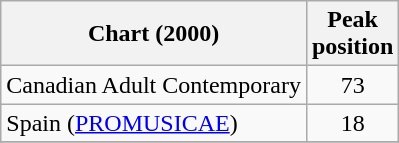<table class="wikitable sortable">
<tr>
<th align="left">Chart (2000)</th>
<th align="center">Peak<br>position</th>
</tr>
<tr>
<td>Canadian Adult Contemporary</td>
<td align="center">73</td>
</tr>
<tr>
<td>Spain (<a href='#'>PROMUSICAE</a>)</td>
<td align="center">18</td>
</tr>
<tr>
</tr>
</table>
